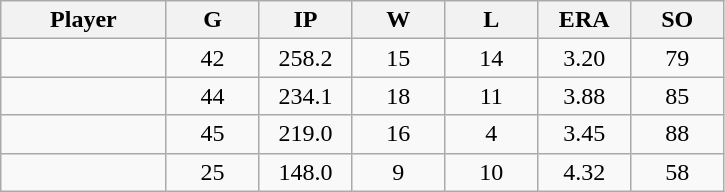<table class="wikitable sortable">
<tr>
<th bgcolor="#DDDDFF" width="16%">Player</th>
<th bgcolor="#DDDDFF" width="9%">G</th>
<th bgcolor="#DDDDFF" width="9%">IP</th>
<th bgcolor="#DDDDFF" width="9%">W</th>
<th bgcolor="#DDDDFF" width="9%">L</th>
<th bgcolor="#DDDDFF" width="9%">ERA</th>
<th bgcolor="#DDDDFF" width="9%">SO</th>
</tr>
<tr align="center">
<td></td>
<td>42</td>
<td>258.2</td>
<td>15</td>
<td>14</td>
<td>3.20</td>
<td>79</td>
</tr>
<tr align="center">
<td></td>
<td>44</td>
<td>234.1</td>
<td>18</td>
<td>11</td>
<td>3.88</td>
<td>85</td>
</tr>
<tr align="center">
<td></td>
<td>45</td>
<td>219.0</td>
<td>16</td>
<td>4</td>
<td>3.45</td>
<td>88</td>
</tr>
<tr align="center">
<td></td>
<td>25</td>
<td>148.0</td>
<td>9</td>
<td>10</td>
<td>4.32</td>
<td>58</td>
</tr>
</table>
